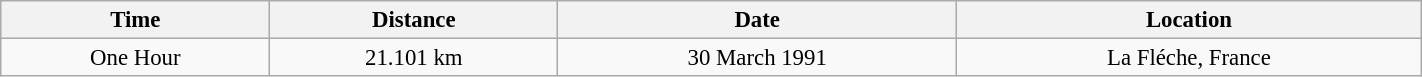<table class="wikitable" style=" text-align:center; font-size:95%;" width="75%">
<tr>
<th>Time</th>
<th>Distance</th>
<th>Date</th>
<th>Location</th>
</tr>
<tr>
<td>One Hour</td>
<td>21.101 km</td>
<td>30 March 1991</td>
<td>La Fléche, France</td>
</tr>
</table>
